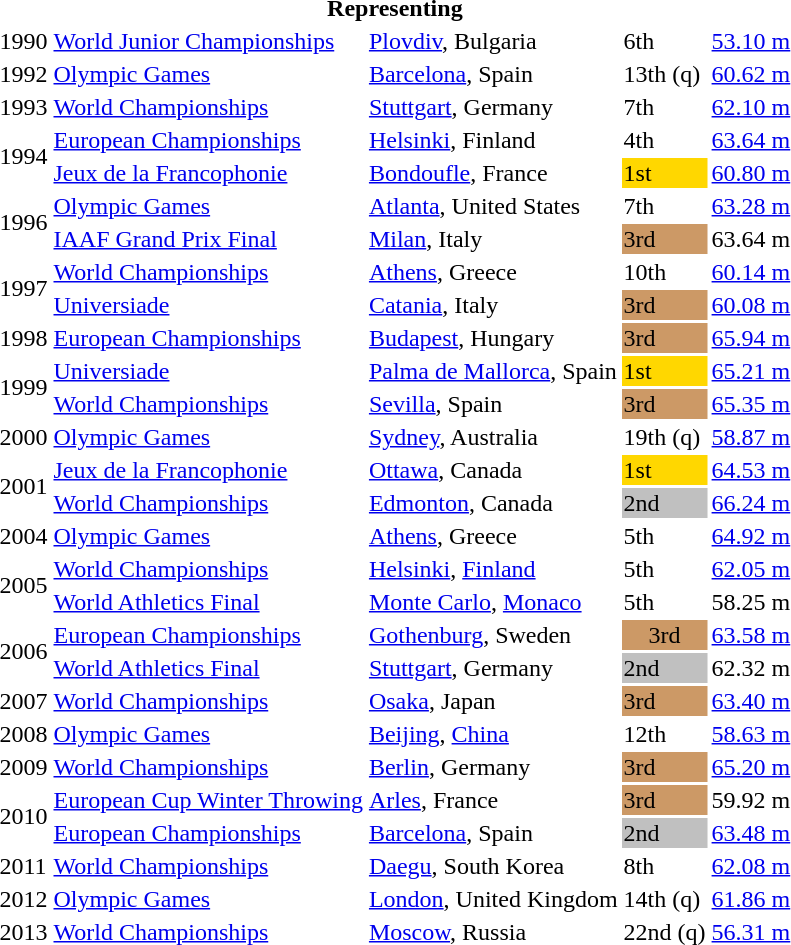<table>
<tr>
<th colspan="5">Representing </th>
</tr>
<tr>
<td>1990</td>
<td><a href='#'>World Junior Championships</a></td>
<td><a href='#'>Plovdiv</a>, Bulgaria</td>
<td>6th</td>
<td><a href='#'>53.10 m</a></td>
</tr>
<tr>
<td>1992</td>
<td><a href='#'>Olympic Games</a></td>
<td><a href='#'>Barcelona</a>, Spain</td>
<td>13th (q)</td>
<td><a href='#'>60.62 m</a></td>
</tr>
<tr>
<td>1993</td>
<td><a href='#'>World Championships</a></td>
<td><a href='#'>Stuttgart</a>, Germany</td>
<td>7th</td>
<td><a href='#'>62.10 m</a></td>
</tr>
<tr>
<td rowspan=2>1994</td>
<td><a href='#'>European Championships</a></td>
<td><a href='#'>Helsinki</a>, Finland</td>
<td>4th</td>
<td><a href='#'>63.64 m</a></td>
</tr>
<tr>
<td><a href='#'>Jeux de la Francophonie</a></td>
<td><a href='#'>Bondoufle</a>, France</td>
<td bgcolor="gold">1st</td>
<td><a href='#'>60.80 m</a></td>
</tr>
<tr>
<td rowspan=2>1996</td>
<td><a href='#'>Olympic Games</a></td>
<td><a href='#'>Atlanta</a>, United States</td>
<td>7th</td>
<td><a href='#'>63.28 m</a></td>
</tr>
<tr>
<td><a href='#'>IAAF Grand Prix Final</a></td>
<td><a href='#'>Milan</a>, Italy</td>
<td bgcolor="CC9966">3rd</td>
<td>63.64 m</td>
</tr>
<tr>
<td rowspan=2>1997</td>
<td><a href='#'>World Championships</a></td>
<td><a href='#'>Athens</a>, Greece</td>
<td>10th</td>
<td><a href='#'>60.14 m</a></td>
</tr>
<tr>
<td><a href='#'>Universiade</a></td>
<td><a href='#'>Catania</a>, Italy</td>
<td bgcolor="CC9966">3rd</td>
<td><a href='#'>60.08 m</a></td>
</tr>
<tr>
<td>1998</td>
<td><a href='#'>European Championships</a></td>
<td><a href='#'>Budapest</a>, Hungary</td>
<td bgcolor="CC9966">3rd</td>
<td><a href='#'>65.94 m</a></td>
</tr>
<tr>
<td rowspan=2>1999</td>
<td><a href='#'>Universiade</a></td>
<td><a href='#'>Palma de Mallorca</a>, Spain</td>
<td bgcolor="gold">1st</td>
<td><a href='#'>65.21 m</a></td>
</tr>
<tr>
<td><a href='#'>World Championships</a></td>
<td><a href='#'>Sevilla</a>, Spain</td>
<td bgcolor="CC9966">3rd</td>
<td><a href='#'>65.35 m</a></td>
</tr>
<tr>
<td>2000</td>
<td><a href='#'>Olympic Games</a></td>
<td><a href='#'>Sydney</a>, Australia</td>
<td>19th (q)</td>
<td><a href='#'>58.87 m</a></td>
</tr>
<tr>
<td rowspan=2>2001</td>
<td><a href='#'>Jeux de la Francophonie</a></td>
<td><a href='#'>Ottawa</a>, Canada</td>
<td bgcolor="gold">1st</td>
<td><a href='#'>64.53 m</a></td>
</tr>
<tr>
<td><a href='#'>World Championships</a></td>
<td><a href='#'>Edmonton</a>, Canada</td>
<td bgcolor="silver">2nd</td>
<td><a href='#'>66.24 m</a></td>
</tr>
<tr>
<td>2004</td>
<td><a href='#'>Olympic Games</a></td>
<td><a href='#'>Athens</a>, Greece</td>
<td>5th</td>
<td><a href='#'>64.92 m</a></td>
</tr>
<tr>
<td rowspan=2>2005</td>
<td><a href='#'>World Championships</a></td>
<td><a href='#'>Helsinki</a>, <a href='#'>Finland</a></td>
<td>5th</td>
<td><a href='#'>62.05 m</a></td>
</tr>
<tr>
<td><a href='#'>World Athletics Final</a></td>
<td><a href='#'>Monte Carlo</a>, <a href='#'>Monaco</a></td>
<td>5th</td>
<td>58.25 m</td>
</tr>
<tr>
<td rowspan=2>2006</td>
<td><a href='#'>European Championships</a></td>
<td><a href='#'>Gothenburg</a>, Sweden</td>
<td bgcolor="CC9966" align="center">3rd</td>
<td><a href='#'>63.58 m</a></td>
</tr>
<tr>
<td><a href='#'>World Athletics Final</a></td>
<td><a href='#'>Stuttgart</a>, Germany</td>
<td bgcolor="silver">2nd</td>
<td>62.32 m</td>
</tr>
<tr>
<td>2007</td>
<td><a href='#'>World Championships</a></td>
<td><a href='#'>Osaka</a>, Japan</td>
<td bgcolor="CC9966">3rd</td>
<td><a href='#'>63.40 m</a></td>
</tr>
<tr>
<td>2008</td>
<td><a href='#'>Olympic Games</a></td>
<td><a href='#'>Beijing</a>, <a href='#'>China</a></td>
<td>12th</td>
<td><a href='#'>58.63 m</a></td>
</tr>
<tr>
<td>2009</td>
<td><a href='#'>World Championships</a></td>
<td><a href='#'>Berlin</a>, Germany</td>
<td bgcolor="CC9966">3rd</td>
<td><a href='#'>65.20 m</a></td>
</tr>
<tr>
<td rowspan=2>2010</td>
<td><a href='#'>European Cup Winter Throwing</a></td>
<td><a href='#'>Arles</a>, France</td>
<td bgcolor="cc9966">3rd</td>
<td>59.92 m</td>
</tr>
<tr>
<td><a href='#'>European Championships</a></td>
<td><a href='#'>Barcelona</a>, Spain</td>
<td bgcolor="silver">2nd</td>
<td><a href='#'>63.48 m</a></td>
</tr>
<tr>
<td>2011</td>
<td><a href='#'>World Championships</a></td>
<td><a href='#'>Daegu</a>, South Korea</td>
<td>8th</td>
<td><a href='#'>62.08 m</a></td>
</tr>
<tr>
<td>2012</td>
<td><a href='#'>Olympic Games</a></td>
<td><a href='#'>London</a>, United Kingdom</td>
<td>14th (q)</td>
<td><a href='#'>61.86 m</a></td>
</tr>
<tr>
<td>2013</td>
<td><a href='#'>World Championships</a></td>
<td><a href='#'>Moscow</a>, Russia</td>
<td>22nd (q)</td>
<td><a href='#'>56.31 m</a></td>
</tr>
</table>
